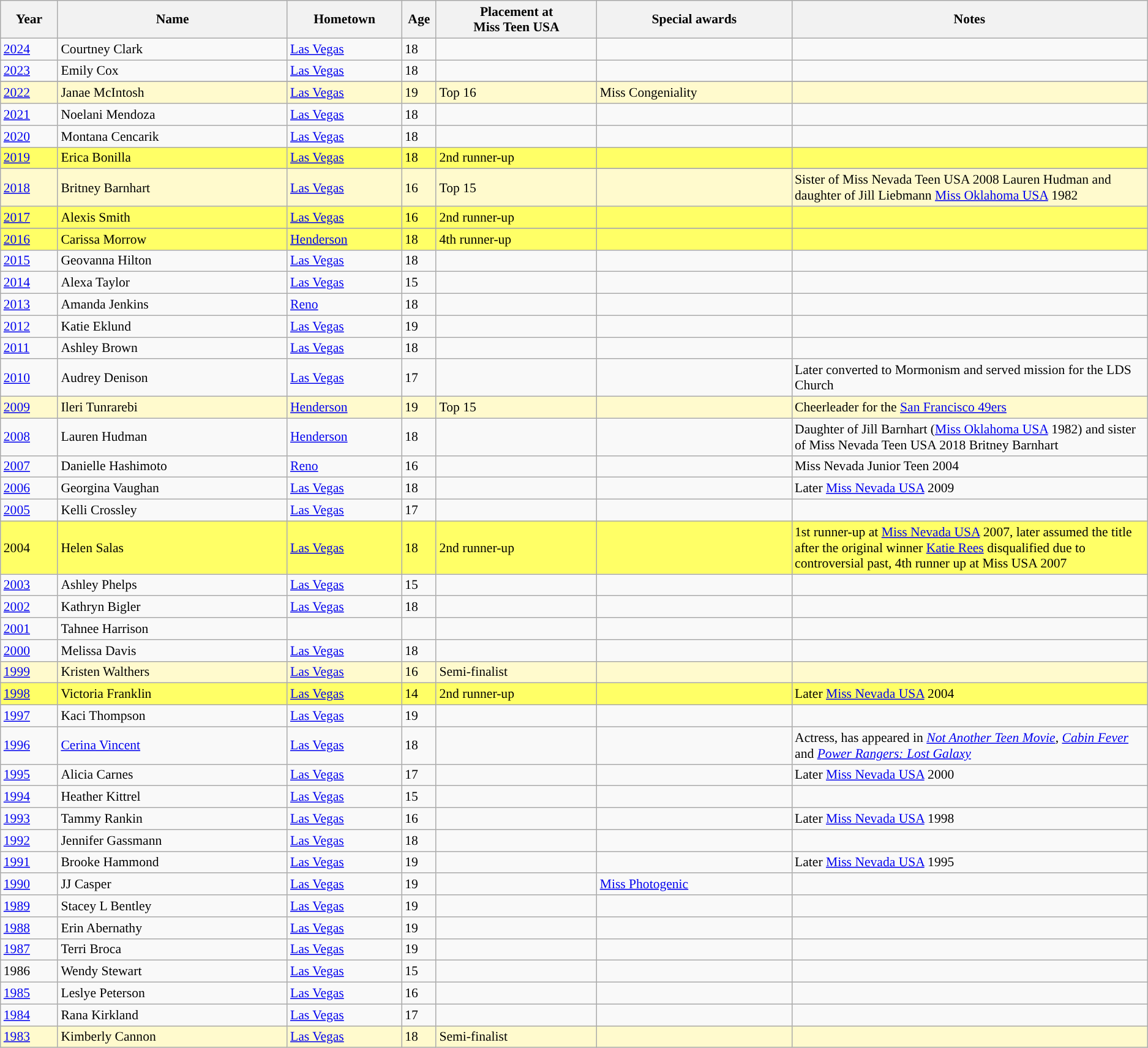<table class="wikitable sortable" style="font-size:90%;">
<tr bgcolor="#efefef">
<th width=5%>Year</th>
<th width=20%>Name</th>
<th width=10%>Hometown</th>
<th width=3%>Age</th>
<th width=14%>Placement at <br> Miss Teen USA</th>
<th width=17%>Special awards</th>
<th width=31%>Notes</th>
</tr>
<tr>
<td><a href='#'>2024</a></td>
<td>Courtney Clark</td>
<td><a href='#'>Las Vegas</a></td>
<td>18</td>
<td></td>
<td></td>
<td></td>
</tr>
<tr>
<td><a href='#'>2023</a></td>
<td>Emily Cox</td>
<td><a href='#'>Las Vegas</a></td>
<td>18</td>
<td></td>
<td></td>
<td></td>
</tr>
<tr>
</tr>
<tr style="background-color:#FFFACD;”">
<td><a href='#'>2022</a></td>
<td>Janae McIntosh</td>
<td><a href='#'>Las Vegas</a></td>
<td>19</td>
<td>Top 16</td>
<td>Miss Congeniality</td>
<td></td>
</tr>
<tr>
<td><a href='#'>2021</a></td>
<td>Noelani Mendoza</td>
<td><a href='#'>Las Vegas</a></td>
<td>18</td>
<td></td>
<td></td>
<td></td>
</tr>
<tr>
<td><a href='#'>2020</a></td>
<td>Montana Cencarik</td>
<td><a href='#'>Las Vegas</a></td>
<td>18</td>
<td></td>
<td></td>
<td></td>
</tr>
<tr style="background-color:#FFFF66;”">
<td><a href='#'>2019</a></td>
<td>Erica Bonilla</td>
<td><a href='#'>Las Vegas</a></td>
<td>18</td>
<td>2nd runner-up</td>
<td></td>
<td></td>
</tr>
<tr>
</tr>
<tr style="background-color:#FFFACD;”">
<td><a href='#'>2018</a></td>
<td>Britney Barnhart</td>
<td><a href='#'>Las Vegas</a></td>
<td>16</td>
<td>Top 15</td>
<td></td>
<td>Sister of Miss Nevada Teen USA 2008 Lauren Hudman and daughter of Jill Liebmann <a href='#'>Miss Oklahoma USA</a> 1982</td>
</tr>
<tr style="background-color:#FFFF66;”">
<td><a href='#'>2017</a></td>
<td>Alexis Smith</td>
<td><a href='#'>Las Vegas</a></td>
<td>16</td>
<td>2nd runner-up</td>
<td></td>
<td></td>
</tr>
<tr>
</tr>
<tr style="background-color:#FFFF66;”">
<td><a href='#'>2016</a></td>
<td>Carissa Morrow</td>
<td><a href='#'>Henderson</a></td>
<td>18</td>
<td>4th runner-up</td>
<td></td>
<td></td>
</tr>
<tr>
<td><a href='#'>2015</a></td>
<td>Geovanna Hilton</td>
<td><a href='#'>Las Vegas</a></td>
<td>18</td>
<td></td>
<td></td>
<td></td>
</tr>
<tr>
<td><a href='#'>2014</a></td>
<td>Alexa Taylor</td>
<td><a href='#'>Las Vegas</a></td>
<td>15</td>
<td></td>
<td></td>
<td></td>
</tr>
<tr>
<td><a href='#'>2013</a></td>
<td>Amanda Jenkins</td>
<td><a href='#'>Reno</a></td>
<td>18</td>
<td></td>
<td></td>
<td></td>
</tr>
<tr>
<td><a href='#'>2012</a></td>
<td>Katie Eklund</td>
<td><a href='#'>Las Vegas</a></td>
<td>19</td>
<td></td>
<td></td>
<td></td>
</tr>
<tr>
<td><a href='#'>2011</a></td>
<td>Ashley Brown</td>
<td><a href='#'>Las Vegas</a></td>
<td>18</td>
<td></td>
<td></td>
<td></td>
</tr>
<tr>
<td><a href='#'>2010</a></td>
<td>Audrey Denison</td>
<td><a href='#'>Las Vegas</a></td>
<td>17</td>
<td></td>
<td></td>
<td>Later converted to Mormonism and served mission for the LDS Church</td>
</tr>
<tr style="background-color:#FFFACD;”">
<td><a href='#'>2009</a></td>
<td>Ileri Tunrarebi</td>
<td><a href='#'>Henderson</a></td>
<td>19</td>
<td>Top 15</td>
<td></td>
<td>Cheerleader for the <a href='#'>San Francisco 49ers</a></td>
</tr>
<tr>
<td><a href='#'>2008</a></td>
<td>Lauren Hudman</td>
<td><a href='#'>Henderson</a></td>
<td>18</td>
<td></td>
<td></td>
<td>Daughter of Jill Barnhart (<a href='#'>Miss Oklahoma USA</a> 1982) and sister of Miss Nevada Teen USA 2018 Britney Barnhart</td>
</tr>
<tr>
<td><a href='#'>2007</a></td>
<td>Danielle Hashimoto</td>
<td><a href='#'>Reno</a></td>
<td>16</td>
<td></td>
<td></td>
<td>Miss Nevada Junior Teen 2004</td>
</tr>
<tr>
<td><a href='#'>2006</a></td>
<td>Georgina Vaughan</td>
<td><a href='#'>Las Vegas</a></td>
<td>18</td>
<td></td>
<td></td>
<td>Later <a href='#'>Miss Nevada USA</a> 2009</td>
</tr>
<tr>
<td><a href='#'>2005</a></td>
<td>Kelli Crossley</td>
<td><a href='#'>Las Vegas</a></td>
<td>17</td>
<td></td>
<td></td>
<td></td>
</tr>
<tr style="background-color:#FFFF66;”">
<td>2004</td>
<td>Helen Salas</td>
<td><a href='#'>Las Vegas</a></td>
<td>18</td>
<td>2nd runner-up</td>
<td></td>
<td>1st runner-up at <a href='#'>Miss Nevada USA</a> 2007, later assumed the title after the original winner <a href='#'>Katie Rees</a> disqualified due to controversial past, 4th runner up at Miss USA 2007</td>
</tr>
<tr>
<td><a href='#'>2003</a></td>
<td>Ashley Phelps</td>
<td><a href='#'>Las Vegas</a></td>
<td>15</td>
<td></td>
<td></td>
<td></td>
</tr>
<tr>
<td><a href='#'>2002</a></td>
<td>Kathryn Bigler</td>
<td><a href='#'>Las Vegas</a></td>
<td>18</td>
<td></td>
<td></td>
<td></td>
</tr>
<tr>
<td><a href='#'>2001</a></td>
<td>Tahnee Harrison</td>
<td></td>
<td></td>
<td></td>
<td></td>
<td></td>
</tr>
<tr>
<td><a href='#'>2000</a></td>
<td>Melissa Davis</td>
<td><a href='#'>Las Vegas</a></td>
<td>18</td>
<td></td>
<td></td>
<td></td>
</tr>
<tr style="background-color:#FFFACD;”">
<td><a href='#'>1999</a></td>
<td>Kristen Walthers</td>
<td><a href='#'>Las Vegas</a></td>
<td>16</td>
<td>Semi-finalist</td>
<td></td>
<td></td>
</tr>
<tr style="background-color:#FFFF66;”">
<td><a href='#'>1998</a></td>
<td>Victoria Franklin</td>
<td><a href='#'>Las Vegas</a></td>
<td>14</td>
<td>2nd runner-up</td>
<td></td>
<td>Later <a href='#'>Miss Nevada USA</a> 2004</td>
</tr>
<tr>
<td><a href='#'>1997</a></td>
<td>Kaci Thompson</td>
<td><a href='#'>Las Vegas</a></td>
<td>19</td>
<td></td>
<td></td>
<td></td>
</tr>
<tr>
<td><a href='#'>1996</a></td>
<td><a href='#'>Cerina Vincent</a></td>
<td><a href='#'>Las Vegas</a></td>
<td>18</td>
<td></td>
<td></td>
<td>Actress, has appeared in <em><a href='#'>Not Another Teen Movie</a></em>, <em><a href='#'>Cabin Fever</a></em> and <em><a href='#'>Power Rangers: Lost Galaxy</a></em></td>
</tr>
<tr>
<td><a href='#'>1995</a></td>
<td>Alicia Carnes</td>
<td><a href='#'>Las Vegas</a></td>
<td>17</td>
<td></td>
<td></td>
<td>Later <a href='#'>Miss Nevada USA</a> 2000</td>
</tr>
<tr>
<td><a href='#'>1994</a></td>
<td>Heather Kittrel</td>
<td><a href='#'>Las Vegas</a></td>
<td>15</td>
<td></td>
<td></td>
<td></td>
</tr>
<tr>
<td><a href='#'>1993</a></td>
<td>Tammy Rankin</td>
<td><a href='#'>Las Vegas</a></td>
<td>16</td>
<td></td>
<td></td>
<td>Later <a href='#'>Miss Nevada USA</a> 1998</td>
</tr>
<tr>
<td><a href='#'>1992</a></td>
<td>Jennifer Gassmann</td>
<td><a href='#'>Las Vegas</a></td>
<td>18</td>
<td></td>
<td></td>
<td></td>
</tr>
<tr>
<td><a href='#'>1991</a></td>
<td>Brooke Hammond</td>
<td><a href='#'>Las Vegas</a></td>
<td>19</td>
<td></td>
<td></td>
<td>Later <a href='#'>Miss Nevada USA</a> 1995</td>
</tr>
<tr>
<td><a href='#'>1990</a></td>
<td>JJ Casper</td>
<td><a href='#'>Las Vegas</a></td>
<td>19</td>
<td></td>
<td><a href='#'>Miss Photogenic</a></td>
<td></td>
</tr>
<tr>
<td><a href='#'>1989</a></td>
<td>Stacey L Bentley</td>
<td><a href='#'>Las Vegas</a></td>
<td>19</td>
<td></td>
<td></td>
<td></td>
</tr>
<tr>
<td><a href='#'>1988</a></td>
<td>Erin Abernathy</td>
<td><a href='#'>Las Vegas</a></td>
<td>19</td>
<td></td>
<td></td>
<td></td>
</tr>
<tr>
<td><a href='#'>1987</a></td>
<td>Terri Broca</td>
<td><a href='#'>Las Vegas</a></td>
<td>19</td>
<td></td>
<td></td>
<td></td>
</tr>
<tr>
<td>1986</td>
<td>Wendy Stewart</td>
<td><a href='#'>Las Vegas</a></td>
<td>15</td>
<td></td>
<td></td>
<td></td>
</tr>
<tr>
<td><a href='#'>1985</a></td>
<td>Leslye Peterson</td>
<td><a href='#'>Las Vegas</a></td>
<td>16</td>
<td></td>
<td></td>
<td></td>
</tr>
<tr>
<td><a href='#'>1984</a></td>
<td>Rana Kirkland</td>
<td><a href='#'>Las Vegas</a></td>
<td>17</td>
<td></td>
<td></td>
<td></td>
</tr>
<tr style="background-color:#FFFACD;”">
<td><a href='#'>1983</a></td>
<td>Kimberly Cannon</td>
<td><a href='#'>Las Vegas</a></td>
<td>18</td>
<td>Semi-finalist</td>
<td></td>
<td></td>
</tr>
</table>
